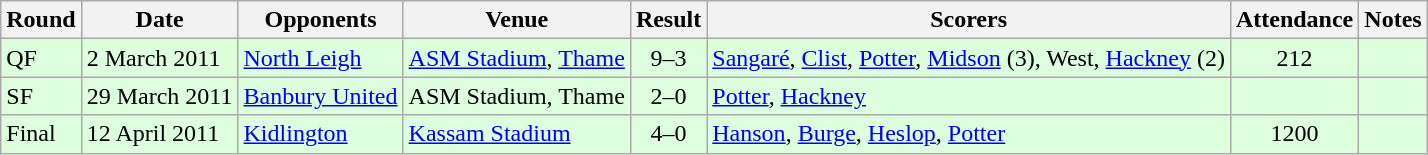<table class=wikitable>
<tr>
<th>Round</th>
<th>Date</th>
<th>Opponents</th>
<th>Venue</th>
<th>Result</th>
<th>Scorers</th>
<th>Attendance</th>
<th>Notes</th>
</tr>
<tr style="background:#dfd;">
<td>QF</td>
<td>2 March 2011</td>
<td><a href='#'>North Leigh</a></td>
<td><a href='#'>ASM Stadium</a>, <a href='#'>Thame</a></td>
<td style="text-align:center;">9–3</td>
<td><a href='#'>Sangaré</a>, <a href='#'>Clist</a>, <a href='#'>Potter</a>, <a href='#'>Midson</a> (3), West, <a href='#'>Hackney</a> (2)</td>
<td style="text-align:center;">212</td>
<td style="text-align:center;"></td>
</tr>
<tr style="background:#dfd;">
<td>SF</td>
<td>29 March 2011</td>
<td><a href='#'>Banbury United</a></td>
<td>ASM Stadium, Thame</td>
<td style="text-align:center;">2–0</td>
<td><a href='#'>Potter</a>, <a href='#'>Hackney</a></td>
<td style="text-align:center;"></td>
<td style="text-align:center;"></td>
</tr>
<tr style="background:#dfd;">
<td>Final</td>
<td>12 April 2011</td>
<td><a href='#'>Kidlington</a></td>
<td><a href='#'>Kassam Stadium</a></td>
<td style="text-align:center;">4–0</td>
<td><a href='#'>Hanson</a>, <a href='#'>Burge</a>, <a href='#'>Heslop</a>, <a href='#'>Potter</a></td>
<td style="text-align:center;">1200</td>
<td style="text-align:center;"></td>
</tr>
</table>
